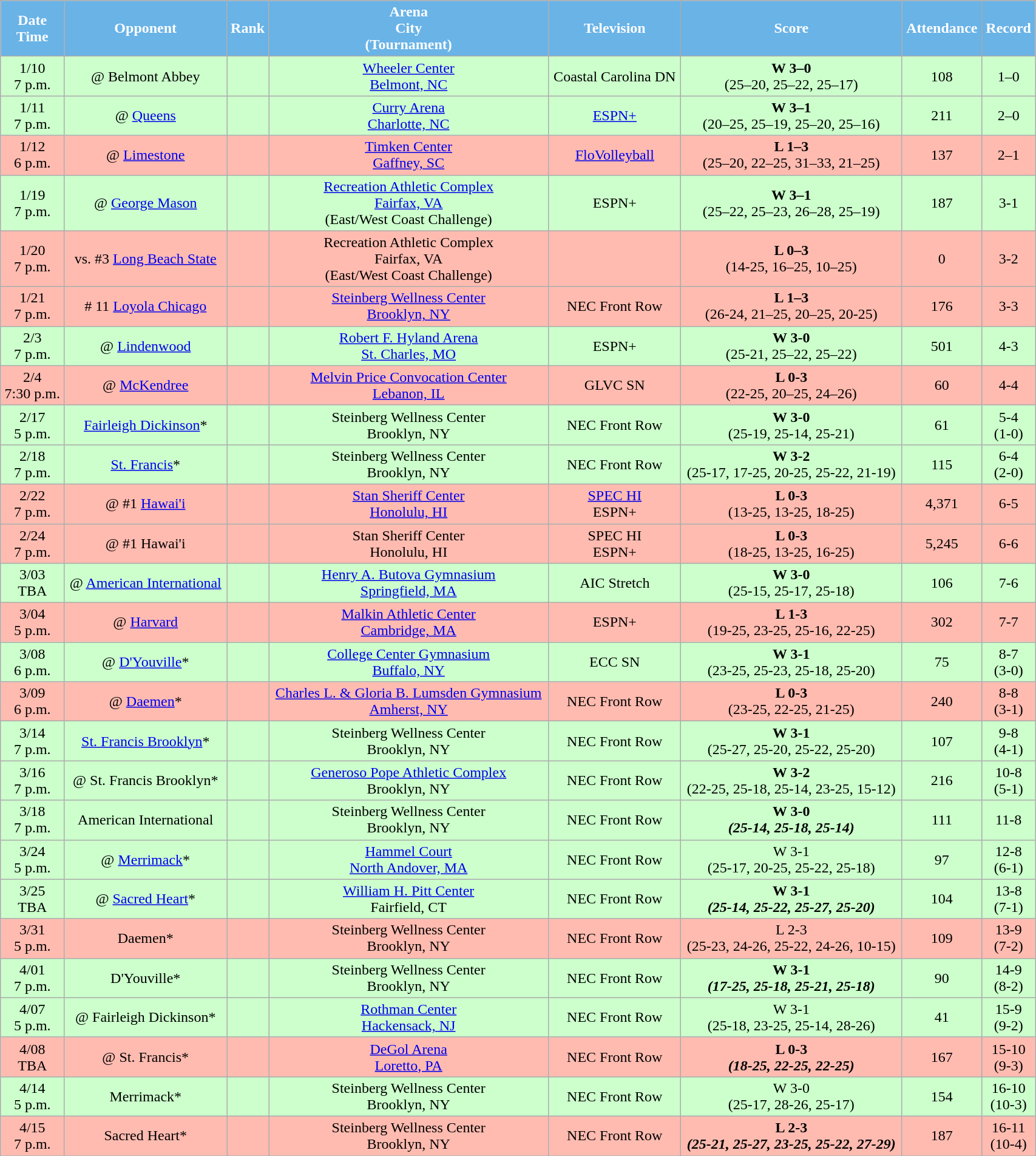<table class="wikitable sortable" style="width:90%">
<tr>
<th style="background:#69B3E7; color:#FFFFFF;" scope="col">Date<br>Time</th>
<th style="background:#69B3E7; color:#FFFFFF;" scope="col">Opponent</th>
<th style="background:#69B3E7; color:#FFFFFF;" scope="col">Rank</th>
<th style="background:#69B3E7; color:#FFFFFF;" scope="col">Arena<br>City<br>(Tournament)</th>
<th style="background:#69B3E7; color:#FFFFFF;" scope="col">Television</th>
<th style="background:#69B3E7; color:#FFFFFF;" scope="col">Score</th>
<th style="background:#69B3E7; color:#FFFFFF;" scope="col">Attendance</th>
<th style="background:#69B3E7; color:#FFFFFF;" scope="col">Record</th>
</tr>
<tr align="center" bgcolor="#ccffcc">
<td>1/10<br>7 p.m.</td>
<td>@ Belmont Abbey</td>
<td></td>
<td><a href='#'>Wheeler Center</a><br><a href='#'>Belmont, NC</a></td>
<td>Coastal Carolina DN</td>
<td><strong>W 3–0</strong><br>(25–20, 25–22, 25–17)</td>
<td>108</td>
<td>1–0</td>
</tr>
<tr align="center" bgcolor="#ccffcc">
<td>1/11<br>7 p.m.</td>
<td>@ <a href='#'>Queens</a></td>
<td></td>
<td><a href='#'>Curry Arena</a><br><a href='#'>Charlotte, NC</a></td>
<td><a href='#'>ESPN+</a></td>
<td><strong>W 3–1</strong><br>(20–25, 25–19, 25–20, 25–16)</td>
<td>211</td>
<td>2–0</td>
</tr>
<tr align="center" bgcolor="#ffbbb">
<td>1/12<br>6 p.m.</td>
<td>@ <a href='#'>Limestone</a></td>
<td></td>
<td><a href='#'>Timken Center</a><br><a href='#'>Gaffney, SC</a></td>
<td><a href='#'>FloVolleyball</a></td>
<td><strong>L 1–3</strong><br>(25–20, 22–25, 31–33, 21–25)</td>
<td>137</td>
<td>2–1</td>
</tr>
<tr align="center" bgcolor="#ccffcc">
<td>1/19<br>7 p.m.</td>
<td>@ <a href='#'>George Mason</a></td>
<td></td>
<td><a href='#'>Recreation Athletic Complex</a><br><a href='#'>Fairfax, VA</a><br> (East/West Coast Challenge)</td>
<td>ESPN+</td>
<td><strong>W 3–1</strong><br>(25–22, 25–23, 26–28, 25–19)</td>
<td>187</td>
<td>3-1</td>
</tr>
<tr align="center" bgcolor="#ffbbb">
<td>1/20<br>7 p.m.</td>
<td>vs. #3 <a href='#'>Long Beach State</a></td>
<td></td>
<td>Recreation Athletic Complex<br>Fairfax, VA<br> (East/West Coast Challenge)</td>
<td></td>
<td><strong>L 0–3</strong><br>(14-25, 16–25, 10–25)</td>
<td>0</td>
<td>3-2</td>
</tr>
<tr align="center" bgcolor="#ffbbb">
<td>1/21<br>7 p.m.</td>
<td># 11 <a href='#'>Loyola Chicago</a></td>
<td></td>
<td><a href='#'>Steinberg Wellness Center</a><br><a href='#'>Brooklyn, NY</a></td>
<td>NEC Front Row</td>
<td><strong>L 1–3</strong><br>(26-24, 21–25, 20–25, 20-25)</td>
<td>176</td>
<td>3-3</td>
</tr>
<tr align="center" bgcolor="#ccffcc">
<td>2/3<br>7 p.m.</td>
<td>@ <a href='#'>Lindenwood</a></td>
<td></td>
<td><a href='#'>Robert F. Hyland Arena</a><br><a href='#'>St. Charles, MO</a></td>
<td>ESPN+</td>
<td><strong>W 3-0</strong><br>(25-21, 25–22, 25–22)</td>
<td>501</td>
<td>4-3</td>
</tr>
<tr align="center" bgcolor="#ffbbb">
<td>2/4<br>7:30 p.m.</td>
<td>@ <a href='#'>McKendree</a></td>
<td></td>
<td><a href='#'>Melvin Price Convocation Center</a><br><a href='#'>Lebanon, IL</a></td>
<td>GLVC SN</td>
<td><strong>L 0-3</strong><br>(22-25, 20–25, 24–26)</td>
<td>60</td>
<td>4-4</td>
</tr>
<tr align="center" bgcolor="#ccffcc">
<td>2/17<br>5 p.m.</td>
<td><a href='#'>Fairleigh Dickinson</a>*</td>
<td></td>
<td>Steinberg Wellness Center<br>Brooklyn, NY</td>
<td>NEC Front Row</td>
<td><strong>W 3-0</strong><br>(25-19, 25-14, 25-21)</td>
<td>61</td>
<td>5-4<br>(1-0)</td>
</tr>
<tr align="center" bgcolor="#ccffcc">
<td>2/18<br>7 p.m.</td>
<td><a href='#'>St. Francis</a>*</td>
<td></td>
<td>Steinberg Wellness Center<br>Brooklyn, NY</td>
<td>NEC Front Row</td>
<td><strong>W 3-2</strong><br>(25-17, 17-25, 20-25, 25-22, 21-19)</td>
<td>115</td>
<td>6-4<br>(2-0)</td>
</tr>
<tr align="center" bgcolor="#ffbbb">
<td>2/22<br>7 p.m.</td>
<td>@ #1 <a href='#'>Hawai'i</a></td>
<td></td>
<td><a href='#'>Stan Sheriff Center</a><br><a href='#'>Honolulu, HI</a></td>
<td><a href='#'>SPEC HI</a><br>ESPN+</td>
<td><strong>L 0-3</strong><br>(13-25, 13-25, 18-25)</td>
<td>4,371</td>
<td>6-5</td>
</tr>
<tr align="center" bgcolor="#ffbbb">
<td>2/24<br>7 p.m.</td>
<td>@ #1 Hawai'i</td>
<td></td>
<td>Stan Sheriff Center<br>Honolulu, HI</td>
<td>SPEC HI<br>ESPN+</td>
<td><strong>L 0-3</strong><br>(18-25, 13-25, 16-25)</td>
<td>5,245</td>
<td>6-6</td>
</tr>
<tr align="center" bgcolor="#ccffcc">
<td>3/03<br>TBA</td>
<td>@ <a href='#'>American International</a></td>
<td></td>
<td><a href='#'>Henry A. Butova Gymnasium</a><br><a href='#'>Springfield, MA</a></td>
<td>AIC Stretch</td>
<td><strong>W 3-0</strong><br>(25-15, 25-17, 25-18)</td>
<td>106</td>
<td>7-6</td>
</tr>
<tr align="center" bgcolor="#ffbbb">
<td>3/04<br>5 p.m.</td>
<td>@ <a href='#'>Harvard</a></td>
<td></td>
<td><a href='#'>Malkin Athletic Center</a><br><a href='#'>Cambridge, MA</a></td>
<td>ESPN+</td>
<td><strong>L 1-3</strong><br>(19-25, 23-25, 25-16, 22-25)</td>
<td>302</td>
<td>7-7</td>
</tr>
<tr align="center" bgcolor="#ccffcc">
<td>3/08<br>6 p.m.</td>
<td>@ <a href='#'>D'Youville</a>*</td>
<td></td>
<td><a href='#'>College Center Gymnasium</a><br><a href='#'>Buffalo, NY</a></td>
<td>ECC SN</td>
<td><strong>W 3-1</strong><br>(23-25, 25-23, 25-18, 25-20)</td>
<td>75</td>
<td>8-7<br>(3-0)</td>
</tr>
<tr align="center" bgcolor="#ffbbb">
<td>3/09<br>6 p.m.</td>
<td>@ <a href='#'>Daemen</a>*</td>
<td></td>
<td><a href='#'>Charles L. & Gloria B. Lumsden Gymnasium</a><br><a href='#'>Amherst, NY</a></td>
<td>NEC Front Row</td>
<td><strong>L 0-3</strong><br>(23-25, 22-25, 21-25)</td>
<td>240</td>
<td>8-8<br>(3-1)</td>
</tr>
<tr align="center" bgcolor="#ccffcc">
<td>3/14<br>7 p.m.</td>
<td><a href='#'>St. Francis Brooklyn</a>*</td>
<td></td>
<td>Steinberg Wellness Center<br>Brooklyn, NY</td>
<td>NEC Front Row</td>
<td><strong>W 3-1</strong><br>(25-27, 25-20, 25-22, 25-20)</td>
<td>107</td>
<td>9-8<br>(4-1)</td>
</tr>
<tr align="center" bgcolor="#ccffcc">
<td>3/16<br>7 p.m.</td>
<td>@ St. Francis Brooklyn*</td>
<td></td>
<td><a href='#'>Generoso Pope Athletic Complex</a><br>Brooklyn, NY</td>
<td>NEC Front Row</td>
<td><strong>W 3-2</strong><br>(22-25, 25-18, 25-14, 23-25, 15-12)</td>
<td>216</td>
<td>10-8<br>(5-1)</td>
</tr>
<tr align="center" bgcolor="#ccffcc">
<td>3/18<br>7 p.m.</td>
<td>American International</td>
<td></td>
<td>Steinberg Wellness Center<br>Brooklyn, NY</td>
<td>NEC Front Row</td>
<td><strong>W 3-0<em><br>(25-14, 25-18, 25-14)</td>
<td>111</td>
<td>11-8</td>
</tr>
<tr align="center" bgcolor="#ccffcc">
<td>3/24<br>5 p.m.</td>
<td>@ <a href='#'>Merrimack</a>*</td>
<td></td>
<td><a href='#'>Hammel Court</a><br><a href='#'>North Andover, MA</a></td>
<td>NEC Front Row</td>
<td></strong>W 3-1</em><br>(25-17, 20-25, 25-22, 25-18)</td>
<td>97</td>
<td>12-8<br>(6-1)</td>
</tr>
<tr align="center" bgcolor="#ccffcc">
<td>3/25<br>TBA</td>
<td>@ <a href='#'>Sacred Heart</a>*</td>
<td></td>
<td><a href='#'>William H. Pitt Center</a><br>Fairfield, CT</td>
<td>NEC Front Row</td>
<td><strong>W 3-1<em><br>(25-14, 25-22, 25-27, 25-20)</td>
<td>104</td>
<td>13-8<br>(7-1)</td>
</tr>
<tr align="center" bgcolor="#ffbbb">
<td>3/31<br>5 p.m.</td>
<td>Daemen*</td>
<td></td>
<td>Steinberg Wellness Center<br>Brooklyn, NY</td>
<td>NEC Front Row</td>
<td></strong>L 2-3</em><br>(25-23, 24-26, 25-22, 24-26, 10-15)</td>
<td>109</td>
<td>13-9<br>(7-2)</td>
</tr>
<tr align="center" bgcolor="#ccffcc">
<td>4/01<br>7 p.m.</td>
<td>D'Youville*</td>
<td></td>
<td>Steinberg Wellness Center<br>Brooklyn, NY</td>
<td>NEC Front Row</td>
<td><strong>W 3-1<em><br>(17-25, 25-18, 25-21, 25-18)</td>
<td>90</td>
<td>14-9<br>(8-2)</td>
</tr>
<tr align="center" bgcolor="#ccffcc">
<td>4/07<br>5 p.m.</td>
<td>@ Fairleigh Dickinson*</td>
<td></td>
<td><a href='#'>Rothman Center</a> <br> <a href='#'>Hackensack, NJ</a></td>
<td>NEC Front Row</td>
<td></strong>W 3-1</em><br>(25-18, 23-25, 25-14, 28-26)</td>
<td>41</td>
<td>15-9<br>(9-2)</td>
</tr>
<tr align="center" bgcolor="#ffbbb">
<td>4/08<br>TBA</td>
<td>@ St. Francis*</td>
<td></td>
<td><a href='#'>DeGol Arena</a><br><a href='#'>Loretto, PA</a></td>
<td>NEC Front Row</td>
<td><strong>L 0-3<em><br>(18-25, 22-25, 22-25)</td>
<td>167</td>
<td>15-10<br>(9-3)</td>
</tr>
<tr align="center" bgcolor="#ccffcc">
<td>4/14<br>5 p.m.</td>
<td>Merrimack*</td>
<td></td>
<td>Steinberg Wellness Center<br>Brooklyn, NY</td>
<td>NEC Front Row</td>
<td></strong>W 3-0</em><br>(25-17, 28-26, 25-17)</td>
<td>154</td>
<td>16-10<br>(10-3)</td>
</tr>
<tr align="center" bgcolor="#ffbbb">
<td>4/15<br>7 p.m.</td>
<td>Sacred Heart*</td>
<td></td>
<td>Steinberg Wellness Center<br>Brooklyn, NY</td>
<td>NEC Front Row</td>
<td><strong>L 2-3<em><br>(25-21, 25-27, 23-25, 25-22, 27-29)</td>
<td>187</td>
<td>16-11<br>(10-4)</td>
</tr>
<tr>
</tr>
</table>
